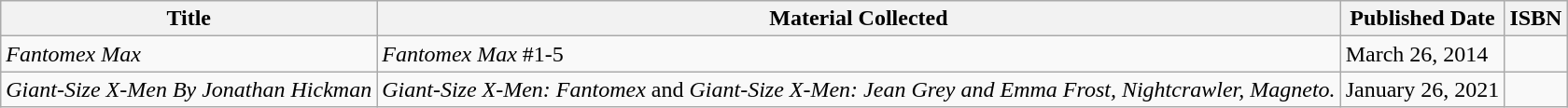<table class="wikitable">
<tr>
<th>Title</th>
<th>Material Collected</th>
<th>Published Date</th>
<th>ISBN</th>
</tr>
<tr>
<td><em>Fantomex Max</em></td>
<td><em>Fantomex Max</em> #1-5</td>
<td>March 26, 2014</td>
<td></td>
</tr>
<tr>
<td><em>Giant-Size X-Men By Jonathan Hickman</em></td>
<td><em>Giant-Size X-Men: Fantomex</em> and <em>Giant-Size X-Men: Jean Grey and Emma Frost, Nightcrawler, Magneto.</em></td>
<td>January 26, 2021</td>
<td></td>
</tr>
</table>
